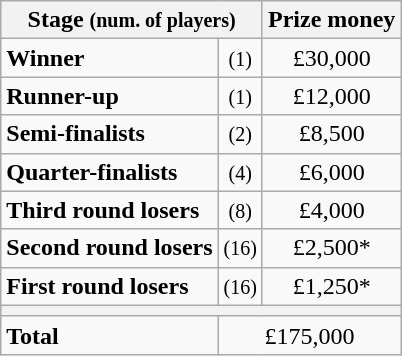<table class="wikitable">
<tr>
<th colspan="2">Stage <small>(num. of players)</small></th>
<th>Prize money</th>
</tr>
<tr>
<td><strong>Winner</strong></td>
<td align="center"><small>(1)</small></td>
<td align="center">£30,000</td>
</tr>
<tr>
<td><strong>Runner-up</strong></td>
<td align="center"><small>(1)</small></td>
<td align="center">£12,000</td>
</tr>
<tr>
<td><strong>Semi-finalists</strong></td>
<td align="center"><small>(2)</small></td>
<td align="center">£8,500</td>
</tr>
<tr>
<td><strong>Quarter-finalists</strong></td>
<td align="center"><small>(4)</small></td>
<td align="center">£6,000</td>
</tr>
<tr>
<td><strong>Third round losers</strong></td>
<td align="center"><small>(8)</small></td>
<td align="center">£4,000</td>
</tr>
<tr>
<td><strong>Second round losers</strong></td>
<td align="center"><small>(16)</small></td>
<td align="center">£2,500*</td>
</tr>
<tr>
<td><strong>First round losers</strong></td>
<td align="center"><small>(16)</small></td>
<td align="center">£1,250*</td>
</tr>
<tr>
<th colspan="3"></th>
</tr>
<tr>
<td><strong>Total</strong></td>
<td colspan="2" align="center">£175,000</td>
</tr>
</table>
